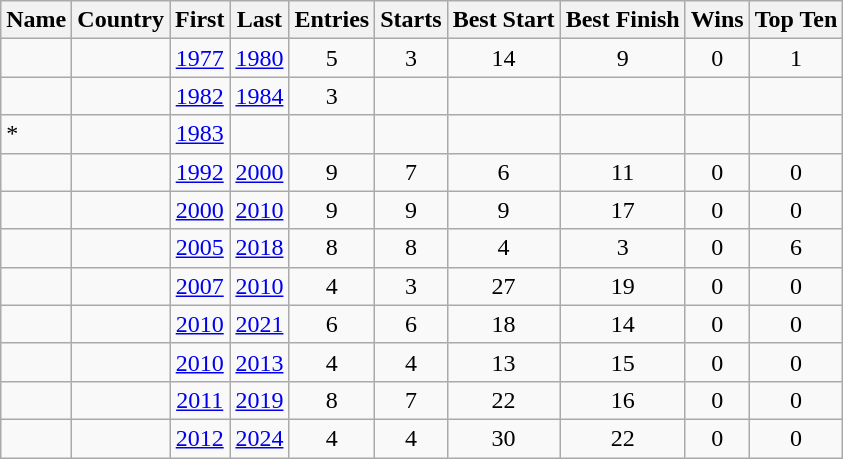<table class="wikitable sortable" style="text-align:center;">
<tr>
<th>Name</th>
<th>Country</th>
<th>First</th>
<th>Last</th>
<th>Entries</th>
<th>Starts</th>
<th data-sort-type="number">Best Start</th>
<th data-sort-type="number">Best Finish</th>
<th>Wins</th>
<th>Top Ten</th>
</tr>
<tr>
<td align="left"></td>
<td align="left"></td>
<td><a href='#'>1977</a></td>
<td><a href='#'>1980</a></td>
<td>5</td>
<td>3</td>
<td>14</td>
<td>9</td>
<td>0</td>
<td>1</td>
</tr>
<tr>
<td align="left"></td>
<td align="left"></td>
<td><a href='#'>1982</a></td>
<td><a href='#'>1984</a></td>
<td>3</td>
<td></td>
<td></td>
<td></td>
<td></td>
<td></td>
</tr>
<tr>
<td align="left">*</td>
<td align="left"></td>
<td><a href='#'>1983</a></td>
<td></td>
<td></td>
<td></td>
<td></td>
<td></td>
<td></td>
<td></td>
</tr>
<tr>
<td align="left"></td>
<td align="left"></td>
<td><a href='#'>1992</a></td>
<td><a href='#'>2000</a></td>
<td>9</td>
<td>7</td>
<td>6</td>
<td>11</td>
<td>0</td>
<td>0</td>
</tr>
<tr>
<td align="left"></td>
<td align="left"></td>
<td><a href='#'>2000</a></td>
<td><a href='#'>2010</a></td>
<td>9</td>
<td>9</td>
<td>9</td>
<td>17</td>
<td>0</td>
<td>0</td>
</tr>
<tr>
<td align="left"></td>
<td align="left"></td>
<td><a href='#'>2005</a></td>
<td><a href='#'>2018</a></td>
<td>8</td>
<td>8</td>
<td>4</td>
<td>3</td>
<td>0</td>
<td>6</td>
</tr>
<tr>
<td align="left"></td>
<td align="left"></td>
<td><a href='#'>2007</a></td>
<td><a href='#'>2010</a></td>
<td>4</td>
<td>3</td>
<td>27</td>
<td>19</td>
<td>0</td>
<td>0</td>
</tr>
<tr>
<td align="left"></td>
<td align="left"></td>
<td><a href='#'>2010</a></td>
<td><a href='#'>2021</a></td>
<td>6</td>
<td>6</td>
<td>18</td>
<td>14</td>
<td>0</td>
<td>0</td>
</tr>
<tr>
<td align="left"></td>
<td align="left"></td>
<td><a href='#'>2010</a></td>
<td><a href='#'>2013</a></td>
<td>4</td>
<td>4</td>
<td>13</td>
<td>15</td>
<td>0</td>
<td>0</td>
</tr>
<tr>
<td align="left"></td>
<td align="left"></td>
<td><a href='#'>2011</a></td>
<td><a href='#'>2019</a></td>
<td>8</td>
<td>7</td>
<td>22</td>
<td>16</td>
<td>0</td>
<td>0</td>
</tr>
<tr>
<td align="left"></td>
<td align="left"></td>
<td><a href='#'>2012</a></td>
<td><a href='#'>2024</a></td>
<td>4</td>
<td>4</td>
<td>30</td>
<td>22</td>
<td>0</td>
<td>0</td>
</tr>
</table>
